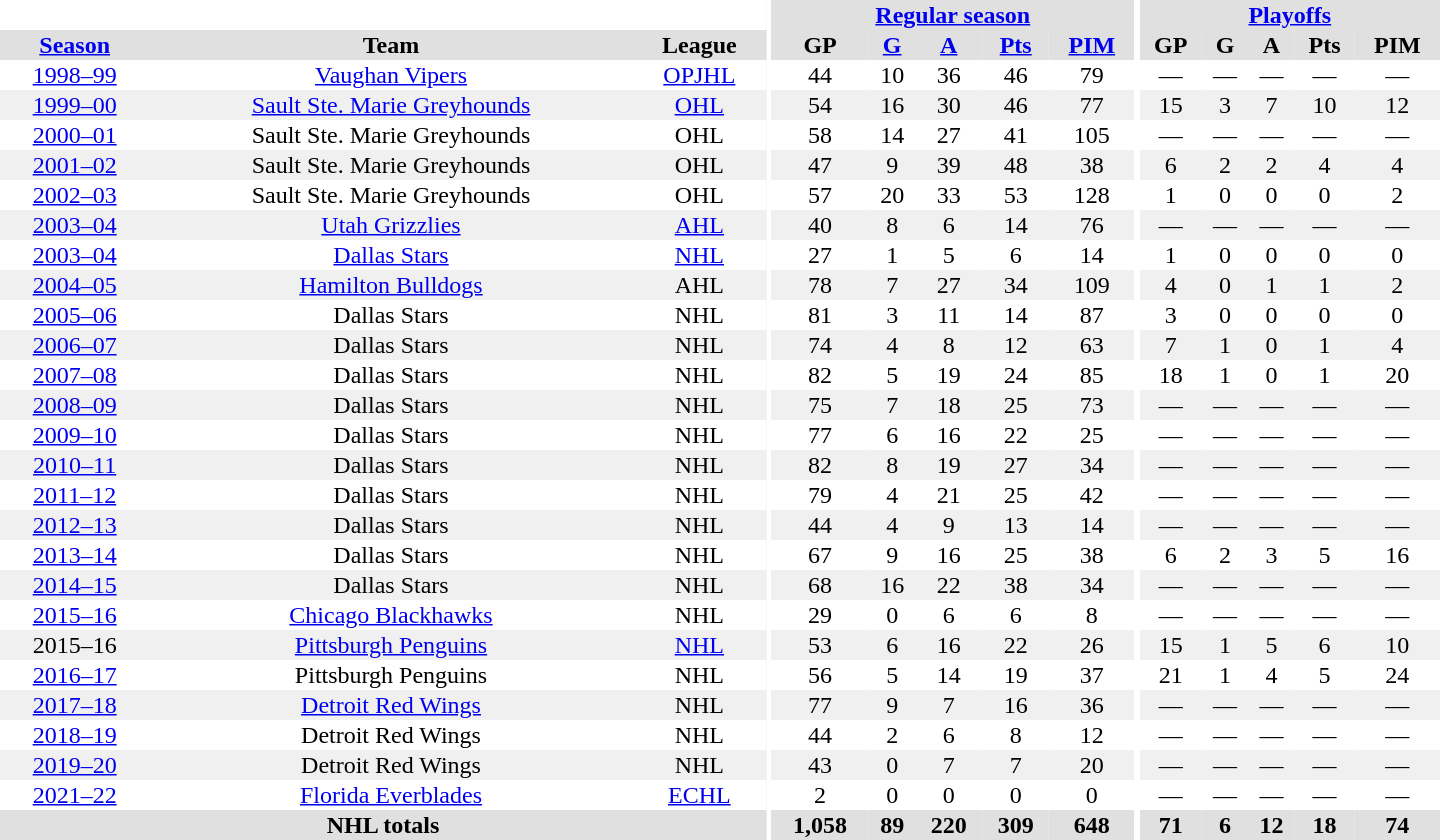<table border="0" cellpadding="1" cellspacing="0" style="text-align:center; width:60em">
<tr bgcolor="#e0e0e0">
<th colspan="3" bgcolor="#ffffff"></th>
<th rowspan="100" bgcolor="#ffffff"></th>
<th colspan="5"><a href='#'>Regular season</a></th>
<th rowspan="100" bgcolor="#ffffff"></th>
<th colspan="5"><a href='#'>Playoffs</a></th>
</tr>
<tr bgcolor="#e0e0e0">
<th><a href='#'>Season</a></th>
<th>Team</th>
<th>League</th>
<th>GP</th>
<th><a href='#'>G</a></th>
<th><a href='#'>A</a></th>
<th><a href='#'>Pts</a></th>
<th><a href='#'>PIM</a></th>
<th>GP</th>
<th>G</th>
<th>A</th>
<th>Pts</th>
<th>PIM</th>
</tr>
<tr>
<td><a href='#'>1998–99</a></td>
<td><a href='#'>Vaughan Vipers</a></td>
<td><a href='#'>OPJHL</a></td>
<td>44</td>
<td>10</td>
<td>36</td>
<td>46</td>
<td>79</td>
<td>—</td>
<td>—</td>
<td>—</td>
<td>—</td>
<td>—</td>
</tr>
<tr bgcolor="#f0f0f0">
<td><a href='#'>1999–00</a></td>
<td><a href='#'>Sault Ste. Marie Greyhounds</a></td>
<td><a href='#'>OHL</a></td>
<td>54</td>
<td>16</td>
<td>30</td>
<td>46</td>
<td>77</td>
<td>15</td>
<td>3</td>
<td>7</td>
<td>10</td>
<td>12</td>
</tr>
<tr>
<td><a href='#'>2000–01</a></td>
<td>Sault Ste. Marie Greyhounds</td>
<td>OHL</td>
<td>58</td>
<td>14</td>
<td>27</td>
<td>41</td>
<td>105</td>
<td>—</td>
<td>—</td>
<td>—</td>
<td>—</td>
<td>—</td>
</tr>
<tr bgcolor="#f0f0f0">
<td><a href='#'>2001–02</a></td>
<td>Sault Ste. Marie Greyhounds</td>
<td>OHL</td>
<td>47</td>
<td>9</td>
<td>39</td>
<td>48</td>
<td>38</td>
<td>6</td>
<td>2</td>
<td>2</td>
<td>4</td>
<td>4</td>
</tr>
<tr>
<td><a href='#'>2002–03</a></td>
<td>Sault Ste. Marie Greyhounds</td>
<td>OHL</td>
<td>57</td>
<td>20</td>
<td>33</td>
<td>53</td>
<td>128</td>
<td>1</td>
<td>0</td>
<td>0</td>
<td>0</td>
<td>2</td>
</tr>
<tr bgcolor="#f0f0f0">
<td><a href='#'>2003–04</a></td>
<td><a href='#'>Utah Grizzlies</a></td>
<td><a href='#'>AHL</a></td>
<td>40</td>
<td>8</td>
<td>6</td>
<td>14</td>
<td>76</td>
<td>—</td>
<td>—</td>
<td>—</td>
<td>—</td>
<td>—</td>
</tr>
<tr>
<td><a href='#'>2003–04</a></td>
<td><a href='#'>Dallas Stars</a></td>
<td><a href='#'>NHL</a></td>
<td>27</td>
<td>1</td>
<td>5</td>
<td>6</td>
<td>14</td>
<td>1</td>
<td>0</td>
<td>0</td>
<td>0</td>
<td>0</td>
</tr>
<tr bgcolor="#f0f0f0">
<td><a href='#'>2004–05</a></td>
<td><a href='#'>Hamilton Bulldogs</a></td>
<td>AHL</td>
<td>78</td>
<td>7</td>
<td>27</td>
<td>34</td>
<td>109</td>
<td>4</td>
<td>0</td>
<td>1</td>
<td>1</td>
<td>2</td>
</tr>
<tr>
<td><a href='#'>2005–06</a></td>
<td>Dallas Stars</td>
<td>NHL</td>
<td>81</td>
<td>3</td>
<td>11</td>
<td>14</td>
<td>87</td>
<td>3</td>
<td>0</td>
<td>0</td>
<td>0</td>
<td>0</td>
</tr>
<tr bgcolor="#f0f0f0">
<td><a href='#'>2006–07</a></td>
<td>Dallas Stars</td>
<td>NHL</td>
<td>74</td>
<td>4</td>
<td>8</td>
<td>12</td>
<td>63</td>
<td>7</td>
<td>1</td>
<td>0</td>
<td>1</td>
<td>4</td>
</tr>
<tr>
<td><a href='#'>2007–08</a></td>
<td>Dallas Stars</td>
<td>NHL</td>
<td>82</td>
<td>5</td>
<td>19</td>
<td>24</td>
<td>85</td>
<td>18</td>
<td>1</td>
<td>0</td>
<td>1</td>
<td>20</td>
</tr>
<tr bgcolor="#f0f0f0">
<td><a href='#'>2008–09</a></td>
<td>Dallas Stars</td>
<td>NHL</td>
<td>75</td>
<td>7</td>
<td>18</td>
<td>25</td>
<td>73</td>
<td>—</td>
<td>—</td>
<td>—</td>
<td>—</td>
<td>—</td>
</tr>
<tr>
<td><a href='#'>2009–10</a></td>
<td>Dallas Stars</td>
<td>NHL</td>
<td>77</td>
<td>6</td>
<td>16</td>
<td>22</td>
<td>25</td>
<td>—</td>
<td>—</td>
<td>—</td>
<td>—</td>
<td>—</td>
</tr>
<tr bgcolor="#f0f0f0">
<td><a href='#'>2010–11</a></td>
<td>Dallas Stars</td>
<td>NHL</td>
<td>82</td>
<td>8</td>
<td>19</td>
<td>27</td>
<td>34</td>
<td>—</td>
<td>—</td>
<td>—</td>
<td>—</td>
<td>—</td>
</tr>
<tr>
<td><a href='#'>2011–12</a></td>
<td>Dallas Stars</td>
<td>NHL</td>
<td>79</td>
<td>4</td>
<td>21</td>
<td>25</td>
<td>42</td>
<td>—</td>
<td>—</td>
<td>—</td>
<td>—</td>
<td>—</td>
</tr>
<tr bgcolor="#f0f0f0">
<td><a href='#'>2012–13</a></td>
<td>Dallas Stars</td>
<td>NHL</td>
<td>44</td>
<td>4</td>
<td>9</td>
<td>13</td>
<td>14</td>
<td>—</td>
<td>—</td>
<td>—</td>
<td>—</td>
<td>—</td>
</tr>
<tr>
<td><a href='#'>2013–14</a></td>
<td>Dallas Stars</td>
<td>NHL</td>
<td>67</td>
<td>9</td>
<td>16</td>
<td>25</td>
<td>38</td>
<td>6</td>
<td>2</td>
<td>3</td>
<td>5</td>
<td>16</td>
</tr>
<tr bgcolor="#f0f0f0">
<td><a href='#'>2014–15</a></td>
<td>Dallas Stars</td>
<td>NHL</td>
<td>68</td>
<td>16</td>
<td>22</td>
<td>38</td>
<td>34</td>
<td>—</td>
<td>—</td>
<td>—</td>
<td>—</td>
<td>—</td>
</tr>
<tr>
<td><a href='#'>2015–16</a></td>
<td><a href='#'>Chicago Blackhawks</a></td>
<td>NHL</td>
<td>29</td>
<td>0</td>
<td>6</td>
<td>6</td>
<td>8</td>
<td>—</td>
<td>—</td>
<td>—</td>
<td>—</td>
<td>—</td>
</tr>
<tr bgcolor="#f0f0f0">
<td>2015–16</td>
<td><a href='#'>Pittsburgh Penguins</a></td>
<td><a href='#'>NHL</a></td>
<td>53</td>
<td>6</td>
<td>16</td>
<td>22</td>
<td>26</td>
<td>15</td>
<td>1</td>
<td>5</td>
<td>6</td>
<td>10</td>
</tr>
<tr>
<td><a href='#'>2016–17</a></td>
<td>Pittsburgh Penguins</td>
<td>NHL</td>
<td>56</td>
<td>5</td>
<td>14</td>
<td>19</td>
<td>37</td>
<td>21</td>
<td>1</td>
<td>4</td>
<td>5</td>
<td>24</td>
</tr>
<tr bgcolor="#f0f0f0">
<td><a href='#'>2017–18</a></td>
<td><a href='#'>Detroit Red Wings</a></td>
<td>NHL</td>
<td>77</td>
<td>9</td>
<td>7</td>
<td>16</td>
<td>36</td>
<td>—</td>
<td>—</td>
<td>—</td>
<td>—</td>
<td>—</td>
</tr>
<tr>
<td><a href='#'>2018–19</a></td>
<td>Detroit Red Wings</td>
<td>NHL</td>
<td>44</td>
<td>2</td>
<td>6</td>
<td>8</td>
<td>12</td>
<td>—</td>
<td>—</td>
<td>—</td>
<td>—</td>
<td>—</td>
</tr>
<tr bgcolor="#f0f0f0">
<td><a href='#'>2019–20</a></td>
<td>Detroit Red Wings</td>
<td>NHL</td>
<td>43</td>
<td>0</td>
<td>7</td>
<td>7</td>
<td>20</td>
<td>—</td>
<td>—</td>
<td>—</td>
<td>—</td>
<td>—</td>
</tr>
<tr>
<td><a href='#'>2021–22</a></td>
<td><a href='#'>Florida Everblades</a></td>
<td><a href='#'>ECHL</a></td>
<td>2</td>
<td>0</td>
<td>0</td>
<td>0</td>
<td>0</td>
<td>—</td>
<td>—</td>
<td>—</td>
<td>—</td>
<td>—</td>
</tr>
<tr bgcolor="#e0e0e0">
<th colspan="3">NHL totals</th>
<th>1,058</th>
<th>89</th>
<th>220</th>
<th>309</th>
<th>648</th>
<th>71</th>
<th>6</th>
<th>12</th>
<th>18</th>
<th>74</th>
</tr>
</table>
